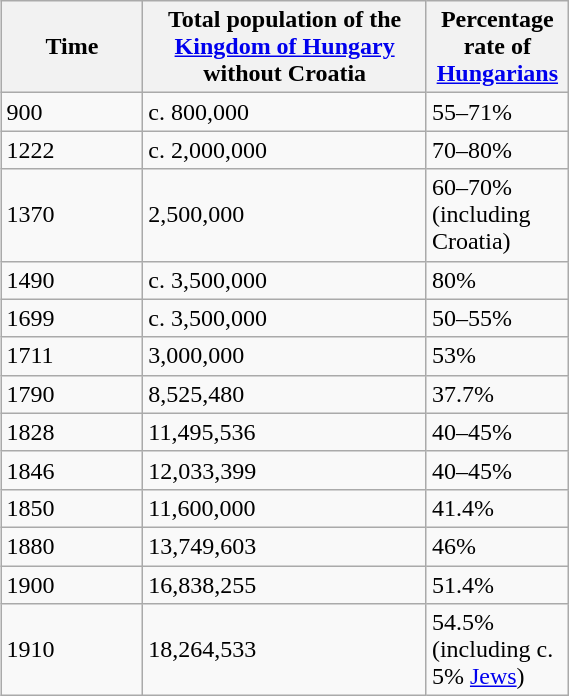<table class="wikitable"  style="width:30%; float:right;">
<tr>
<th width=25%>Time</th>
<th width=50%>Total population of the <a href='#'>Kingdom of Hungary</a> without Croatia</th>
<th width=25%>Percentage rate of <a href='#'>Hungarians</a></th>
</tr>
<tr>
<td>900</td>
<td>c. 800,000</td>
<td>55–71%</td>
</tr>
<tr>
<td>1222</td>
<td>c. 2,000,000</td>
<td>70–80%</td>
</tr>
<tr>
<td>1370</td>
<td>2,500,000</td>
<td>60–70% (including Croatia)</td>
</tr>
<tr>
<td>1490</td>
<td>c. 3,500,000</td>
<td>80%</td>
</tr>
<tr>
<td>1699</td>
<td>c. 3,500,000</td>
<td>50–55%</td>
</tr>
<tr>
<td>1711</td>
<td>3,000,000</td>
<td>53%</td>
</tr>
<tr>
<td>1790</td>
<td>8,525,480</td>
<td>37.7%</td>
</tr>
<tr>
<td>1828</td>
<td>11,495,536</td>
<td>40–45%</td>
</tr>
<tr>
<td>1846</td>
<td>12,033,399</td>
<td>40–45%</td>
</tr>
<tr>
<td>1850</td>
<td>11,600,000</td>
<td>41.4%</td>
</tr>
<tr>
<td>1880</td>
<td>13,749,603</td>
<td>46%</td>
</tr>
<tr>
<td>1900</td>
<td>16,838,255</td>
<td>51.4%</td>
</tr>
<tr>
<td>1910</td>
<td>18,264,533</td>
<td>54.5% (including c. 5% <a href='#'>Jews</a>)</td>
</tr>
</table>
